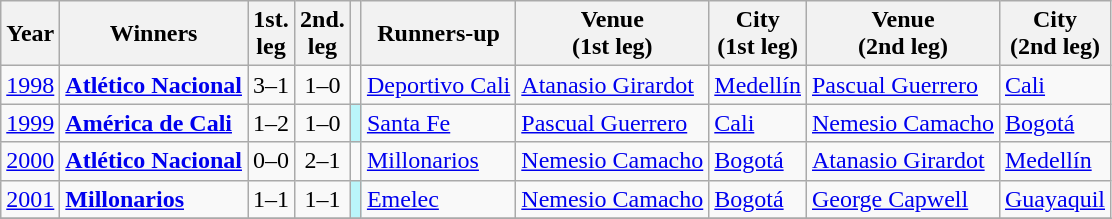<table class="wikitable sortable">
<tr>
<th>Year</th>
<th>Winners</th>
<th width=>1st.<br>leg</th>
<th width=>2nd.<br>leg</th>
<th width=></th>
<th>Runners-up</th>
<th width=>Venue <br>(1st leg)</th>
<th width=>City <br>(1st leg)</th>
<th width=>Venue <br>(2nd leg)</th>
<th width=>City <br>(2nd leg)</th>
</tr>
<tr>
<td><a href='#'>1998</a></td>
<td> <strong><a href='#'>Atlético Nacional</a></strong></td>
<td align=center>3–1</td>
<td align=center>1–0</td>
<td></td>
<td> <a href='#'>Deportivo Cali</a></td>
<td><a href='#'>Atanasio Girardot</a></td>
<td><a href='#'>Medellín</a></td>
<td><a href='#'>Pascual Guerrero</a></td>
<td><a href='#'>Cali</a></td>
</tr>
<tr>
<td><a href='#'>1999</a></td>
<td> <strong><a href='#'>América de Cali</a></strong></td>
<td align=center>1–2</td>
<td align=center>1–0</td>
<td bgcolor=#BAF5FA></td>
<td> <a href='#'>Santa Fe</a></td>
<td><a href='#'>Pascual Guerrero</a></td>
<td><a href='#'>Cali</a></td>
<td><a href='#'>Nemesio Camacho</a></td>
<td><a href='#'>Bogotá</a></td>
</tr>
<tr>
<td><a href='#'>2000</a></td>
<td> <strong><a href='#'>Atlético Nacional</a></strong></td>
<td align=center>0–0</td>
<td align=center>2–1</td>
<td></td>
<td> <a href='#'>Millonarios</a></td>
<td><a href='#'>Nemesio Camacho</a></td>
<td><a href='#'>Bogotá</a></td>
<td><a href='#'>Atanasio Girardot</a></td>
<td><a href='#'>Medellín</a></td>
</tr>
<tr>
<td><a href='#'>2001</a></td>
<td> <strong><a href='#'>Millonarios</a></strong></td>
<td align=center>1–1</td>
<td align=center>1–1</td>
<td bgcolor=#BAF5FA></td>
<td> <a href='#'>Emelec</a></td>
<td><a href='#'>Nemesio Camacho</a></td>
<td><a href='#'>Bogotá</a></td>
<td><a href='#'>George Capwell</a></td>
<td><a href='#'>Guayaquil</a></td>
</tr>
<tr>
</tr>
</table>
